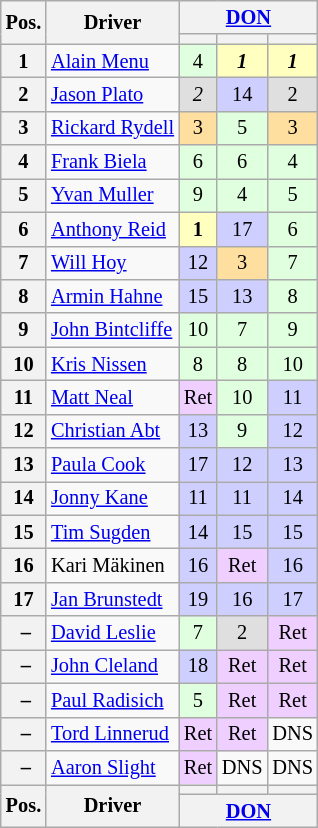<table class="wikitable" style="font-size: 85%; text-align: center;">
<tr valign="top">
<th rowspan=2 valign="middle">Pos.</th>
<th rowspan=2 valign="middle">Driver</th>
<th colspan="3"><a href='#'>DON</a></th>
</tr>
<tr>
<th></th>
<th></th>
<th></th>
</tr>
<tr>
<th>1</th>
<td align=left> <a href='#'>Alain Menu</a></td>
<td style="background-color:#dfffdf">4</td>
<td style="background-color:#FFFFBF"><strong><em>1</em></strong></td>
<td style="background-color:#FFFFBF"><strong><em>1</em></strong></td>
</tr>
<tr>
<th>2</th>
<td align=left> <a href='#'>Jason Plato</a></td>
<td style="background-color:#DFDFDF"><em>2</em></td>
<td style="background-color:#cfcfff">14</td>
<td style="background-color:#DFDFDF">2</td>
</tr>
<tr>
<th>3</th>
<td align=left nowrap> <a href='#'>Rickard Rydell</a></td>
<td style="background-color:#ffdf9f">3</td>
<td style="background-color:#dfffdf">5</td>
<td style="background-color:#ffdf9f">3</td>
</tr>
<tr>
<th>4</th>
<td align=left> <a href='#'>Frank Biela</a></td>
<td style="background-color:#dfffdf">6</td>
<td style="background-color:#dfffdf">6</td>
<td style="background-color:#dfffdf">4</td>
</tr>
<tr>
<th>5</th>
<td align=left> <a href='#'>Yvan Muller</a></td>
<td style="background-color:#dfffdf">9</td>
<td style="background-color:#dfffdf">4</td>
<td style="background-color:#dfffdf">5</td>
</tr>
<tr>
<th>6</th>
<td align=left> <a href='#'>Anthony Reid</a></td>
<td style="background-color:#FFFFBF"><strong>1</strong></td>
<td style="background-color:#cfcfff">17</td>
<td style="background-color:#dfffdf">6</td>
</tr>
<tr>
<th>7</th>
<td align=left> <a href='#'>Will Hoy</a></td>
<td style="background-color:#cfcfff">12</td>
<td style="background-color:#ffdf9f">3</td>
<td style="background-color:#dfffdf">7</td>
</tr>
<tr>
<th>8</th>
<td align=left> <a href='#'>Armin Hahne</a></td>
<td style="background-color:#cfcfff">15</td>
<td style="background-color:#cfcfff">13</td>
<td style="background-color:#dfffdf">8</td>
</tr>
<tr>
<th>9</th>
<td align=left> <a href='#'>John Bintcliffe</a></td>
<td style="background-color:#dfffdf">10</td>
<td style="background-color:#dfffdf">7</td>
<td style="background-color:#dfffdf">9</td>
</tr>
<tr>
<th>10</th>
<td align=left> <a href='#'>Kris Nissen</a></td>
<td style="background-color:#dfffdf">8</td>
<td style="background-color:#dfffdf">8</td>
<td style="background-color:#dfffdf">10</td>
</tr>
<tr>
<th>11</th>
<td align=left> <a href='#'>Matt Neal</a></td>
<td style="background-color:#EFCFFF">Ret</td>
<td style="background-color:#dfffdf">10</td>
<td style="background-color:#cfcfff">11</td>
</tr>
<tr>
<th>12</th>
<td align=left> <a href='#'>Christian Abt</a></td>
<td style="background-color:#cfcfff">13</td>
<td style="background-color:#dfffdf">9</td>
<td style="background-color:#cfcfff">12</td>
</tr>
<tr>
<th>13</th>
<td align=left> <a href='#'>Paula Cook</a></td>
<td style="background-color:#cfcfff">17</td>
<td style="background-color:#cfcfff">12</td>
<td style="background-color:#cfcfff">13</td>
</tr>
<tr>
<th>14</th>
<td align=left> <a href='#'>Jonny Kane</a></td>
<td style="background-color:#cfcfff">11</td>
<td style="background-color:#cfcfff">11</td>
<td style="background-color:#cfcfff">14</td>
</tr>
<tr>
<th>15</th>
<td align=left> <a href='#'>Tim Sugden</a></td>
<td style="background-color:#cfcfff">14</td>
<td style="background-color:#cfcfff">15</td>
<td style="background-color:#cfcfff">15</td>
</tr>
<tr>
<th>16</th>
<td align=left> Kari Mäkinen</td>
<td style="background-color:#cfcfff">16</td>
<td style="background-color:#EFCFFF">Ret</td>
<td style="background-color:#cfcfff">16</td>
</tr>
<tr>
<th>17</th>
<td align=left> <a href='#'>Jan Brunstedt</a></td>
<td style="background-color:#cfcfff">19</td>
<td style="background-color:#cfcfff">16</td>
<td style="background-color:#cfcfff">17</td>
</tr>
<tr>
<th> –</th>
<td align=left> <a href='#'>David Leslie</a></td>
<td style="background-color:#dfffdf">7</td>
<td style="background-color:#DFDFDF">2</td>
<td style="background-color:#EFCFFF">Ret</td>
</tr>
<tr>
<th> –</th>
<td align=left> <a href='#'>John Cleland</a></td>
<td style="background-color:#cfcfff">18</td>
<td style="background-color:#EFCFFF">Ret</td>
<td style="background-color:#EFCFFF">Ret</td>
</tr>
<tr>
<th> –</th>
<td align=left> <a href='#'>Paul Radisich</a></td>
<td style="background-color:#dfffdf">5</td>
<td style="background-color:#EFCFFF">Ret</td>
<td style="background-color:#EFCFFF">Ret</td>
</tr>
<tr>
<th> –</th>
<td align=left> <a href='#'>Tord Linnerud</a></td>
<td style="background-color:#EFCFFF">Ret</td>
<td style="background-color:#EFCFFF">Ret</td>
<td>DNS</td>
</tr>
<tr>
<th> –</th>
<td align=left> <a href='#'>Aaron Slight</a></td>
<td style="background-color:#EFCFFF">Ret</td>
<td>DNS</td>
<td>DNS</td>
</tr>
<tr>
<th rowspan=2 valign="middle">Pos.</th>
<th rowspan=2 valign="middle">Driver</th>
<th></th>
<th></th>
<th></th>
</tr>
<tr>
<th colspan="3"><a href='#'>DON</a></th>
</tr>
</table>
